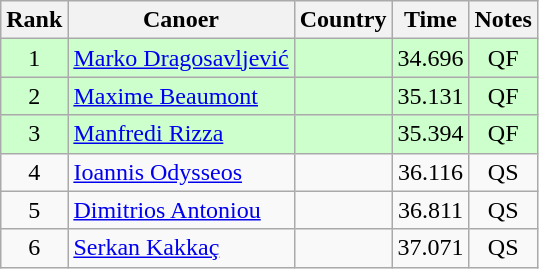<table class="wikitable" style="text-align:center;">
<tr>
<th>Rank</th>
<th>Canoer</th>
<th>Country</th>
<th>Time</th>
<th>Notes</th>
</tr>
<tr bgcolor=ccffcc>
<td>1</td>
<td align="left"><a href='#'>Marko Dragosavljević</a></td>
<td align="left"></td>
<td>34.696</td>
<td>QF</td>
</tr>
<tr bgcolor=ccffcc>
<td>2</td>
<td align="left"><a href='#'>Maxime Beaumont</a></td>
<td align="left"></td>
<td>35.131</td>
<td>QF</td>
</tr>
<tr bgcolor=ccffcc>
<td>3</td>
<td align="left"><a href='#'>Manfredi Rizza</a></td>
<td align="left"></td>
<td>35.394</td>
<td>QF</td>
</tr>
<tr>
<td>4</td>
<td align="left"><a href='#'>Ioannis Odysseos</a></td>
<td align="left"></td>
<td>36.116</td>
<td>QS</td>
</tr>
<tr>
<td>5</td>
<td align="left"><a href='#'>Dimitrios Antoniou</a></td>
<td align="left"></td>
<td>36.811</td>
<td>QS</td>
</tr>
<tr>
<td>6</td>
<td align="left"><a href='#'>Serkan Kakkaç</a></td>
<td align="left"></td>
<td>37.071</td>
<td>QS</td>
</tr>
</table>
